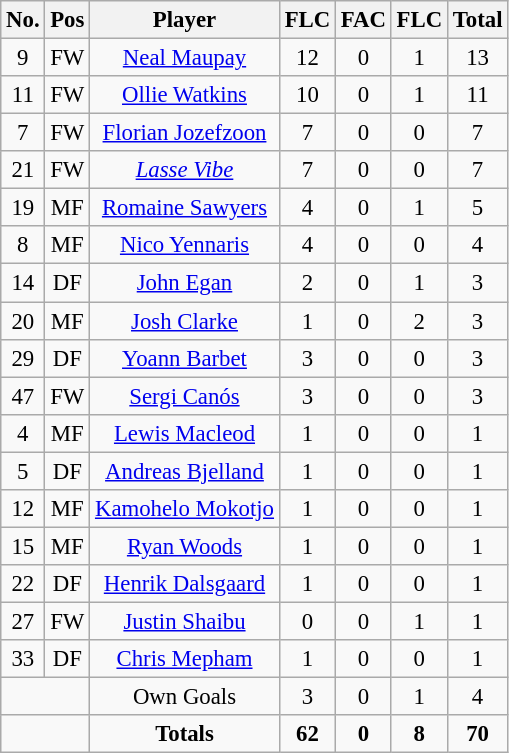<table class="wikitable"  style="text-align:center; border:1px #aaa solid; font-size:95%;">
<tr>
<th>No.</th>
<th>Pos</th>
<th>Player</th>
<th>FLC</th>
<th>FAC</th>
<th>FLC</th>
<th>Total</th>
</tr>
<tr>
<td>9</td>
<td>FW</td>
<td><a href='#'>Neal Maupay</a></td>
<td>12</td>
<td>0</td>
<td>1</td>
<td>13</td>
</tr>
<tr>
<td>11</td>
<td>FW</td>
<td><a href='#'>Ollie Watkins</a></td>
<td>10</td>
<td>0</td>
<td>1</td>
<td>11</td>
</tr>
<tr>
<td>7</td>
<td>FW</td>
<td><a href='#'>Florian Jozefzoon</a></td>
<td>7</td>
<td>0</td>
<td>0</td>
<td>7</td>
</tr>
<tr>
<td>21</td>
<td>FW</td>
<td><em><a href='#'>Lasse Vibe</a></em></td>
<td>7</td>
<td>0</td>
<td>0</td>
<td>7</td>
</tr>
<tr>
<td>19</td>
<td>MF</td>
<td><a href='#'>Romaine Sawyers</a></td>
<td>4</td>
<td>0</td>
<td>1</td>
<td>5</td>
</tr>
<tr>
<td>8</td>
<td>MF</td>
<td><a href='#'>Nico Yennaris</a></td>
<td>4</td>
<td>0</td>
<td>0</td>
<td>4</td>
</tr>
<tr>
<td>14</td>
<td>DF</td>
<td><a href='#'>John Egan</a></td>
<td>2</td>
<td>0</td>
<td>1</td>
<td>3</td>
</tr>
<tr>
<td>20</td>
<td>MF</td>
<td><a href='#'>Josh Clarke</a></td>
<td>1</td>
<td>0</td>
<td>2</td>
<td>3</td>
</tr>
<tr>
<td>29</td>
<td>DF</td>
<td><a href='#'>Yoann Barbet</a></td>
<td>3</td>
<td>0</td>
<td>0</td>
<td>3</td>
</tr>
<tr>
<td>47</td>
<td>FW</td>
<td><a href='#'>Sergi Canós</a></td>
<td>3</td>
<td>0</td>
<td>0</td>
<td>3</td>
</tr>
<tr>
<td>4</td>
<td>MF</td>
<td><a href='#'>Lewis Macleod</a></td>
<td>1</td>
<td>0</td>
<td>0</td>
<td>1</td>
</tr>
<tr>
<td>5</td>
<td>DF</td>
<td><a href='#'>Andreas Bjelland</a></td>
<td>1</td>
<td>0</td>
<td>0</td>
<td>1</td>
</tr>
<tr>
<td>12</td>
<td>MF</td>
<td><a href='#'>Kamohelo Mokotjo</a></td>
<td>1</td>
<td>0</td>
<td>0</td>
<td>1</td>
</tr>
<tr>
<td>15</td>
<td>MF</td>
<td><a href='#'>Ryan Woods</a></td>
<td>1</td>
<td>0</td>
<td>0</td>
<td>1</td>
</tr>
<tr>
<td>22</td>
<td>DF</td>
<td><a href='#'>Henrik Dalsgaard</a></td>
<td>1</td>
<td>0</td>
<td>0</td>
<td>1</td>
</tr>
<tr>
<td>27</td>
<td>FW</td>
<td><a href='#'>Justin Shaibu</a></td>
<td>0</td>
<td>0</td>
<td>1</td>
<td>1</td>
</tr>
<tr>
<td>33</td>
<td>DF</td>
<td><a href='#'>Chris Mepham</a></td>
<td>1</td>
<td>0</td>
<td>0</td>
<td>1</td>
</tr>
<tr>
<td colspan="2"></td>
<td>Own Goals</td>
<td>3</td>
<td>0</td>
<td>1</td>
<td>4</td>
</tr>
<tr>
<td colspan="2"></td>
<td><strong>Totals</strong></td>
<td><strong>62</strong></td>
<td><strong>0</strong></td>
<td><strong>8</strong></td>
<td><strong>70</strong></td>
</tr>
</table>
